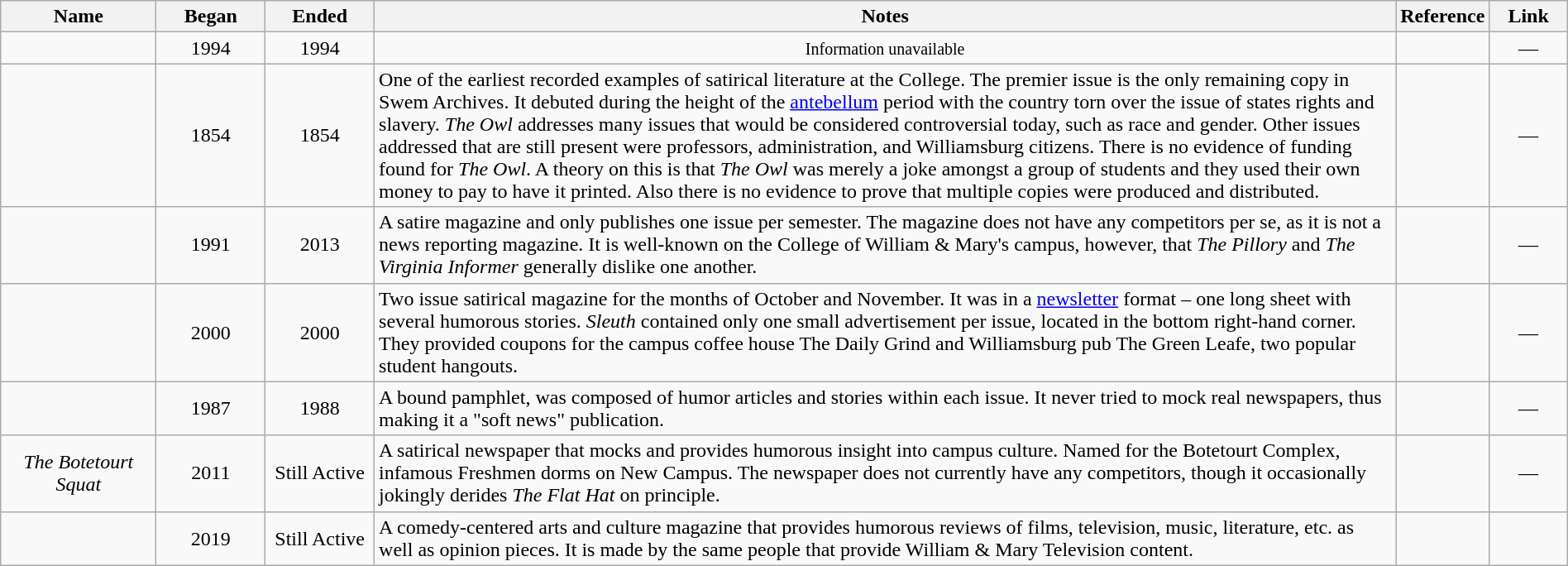<table class="wikitable sortable" style="width:100%">
<tr>
<th style="width:10%;">Name</th>
<th style="width:7%;">Began</th>
<th style="width:7%;">Ended</th>
<th style="width:66%;" class="unsortable">Notes</th>
<th style="width:5%;" class="unsortable">Reference</th>
<th style="width:5%;" class="unsortable">Link</th>
</tr>
<tr>
<td style="text-align:center;"><em></em></td>
<td style="text-align:center;">1994</td>
<td style="text-align:center;">1994</td>
<td style="text-align:center;"><small>Information unavailable</small></td>
<td style="text-align:center;"></td>
<td style="text-align:center;">—</td>
</tr>
<tr>
<td style="text-align:center;"><em></em></td>
<td style="text-align:center;">1854</td>
<td style="text-align:center;">1854</td>
<td>One of the earliest recorded examples of satirical literature at the College. The premier issue is the only remaining copy in Swem Archives. It debuted during the height of the <a href='#'>antebellum</a> period with the country torn over the issue of states rights and slavery. <em>The Owl</em> addresses many issues that would be considered controversial today, such as race and gender. Other issues addressed that are still present were professors, administration, and Williamsburg citizens. There is no evidence of funding found for <em>The Owl</em>. A theory on this is that <em>The Owl</em> was merely a joke amongst a group of students and they used their own money to pay to have it printed. Also there is no evidence to prove that multiple copies were produced and distributed.</td>
<td style="text-align:center;"></td>
<td style="text-align:center;">—</td>
</tr>
<tr>
<td style="text-align:center;"><em></em></td>
<td style="text-align:center;">1991</td>
<td style="text-align:center;">2013</td>
<td>A satire magazine and only publishes one issue per semester. The magazine does not have any competitors per se, as it is not a news reporting magazine. It is well-known on the College of William & Mary's campus, however, that <em>The Pillory</em> and <em>The Virginia Informer</em> generally dislike one another.</td>
<td style="text-align:center;"></td>
<td style="text-align:center;">—</td>
</tr>
<tr>
<td style="text-align:center;"><em></em></td>
<td style="text-align:center;">2000</td>
<td style="text-align:center;">2000</td>
<td>Two issue satirical magazine for the months of October and November. It was in a <a href='#'>newsletter</a> format – one long sheet with several humorous stories. <em>Sleuth</em> contained only one small advertisement per issue, located in the bottom right-hand corner. They provided coupons for the campus coffee house The Daily Grind and Williamsburg pub The Green Leafe, two popular student hangouts.</td>
<td style="text-align:center;"></td>
<td style="text-align:center;">—</td>
</tr>
<tr>
<td style="text-align:center;"><em></em></td>
<td style="text-align:center;">1987</td>
<td style="text-align:center;">1988</td>
<td>A bound pamphlet, was composed of humor articles and stories within each issue. It never tried to mock real newspapers, thus making it a "soft news" publication.</td>
<td style="text-align:center;"></td>
<td style="text-align:center;">—</td>
</tr>
<tr>
<td style="text-align:center;"><em>The Botetourt Squat</em></td>
<td style="text-align:center;">2011</td>
<td style="text-align:center;">Still Active</td>
<td>A satirical newspaper that mocks and provides humorous insight into campus culture. Named for the Botetourt Complex, infamous Freshmen dorms on New Campus.  The newspaper does not currently have any competitors, though it occasionally jokingly derides <em>The Flat Hat</em> on principle.</td>
<td style="text-align:center;"></td>
<td style="text-align:center;">—</td>
</tr>
<tr>
<td style="text-align:center;"><em></em></td>
<td style="text-align:center;">2019</td>
<td style="text-align:center;">Still Active</td>
<td>A comedy-centered arts and culture magazine that provides humorous reviews of films, television, music, literature, etc. as well as opinion pieces. It is made by the same people that provide William & Mary Television content.</td>
<td style="text-align:center;"></td>
<td style="text-align:center;"></td>
</tr>
</table>
